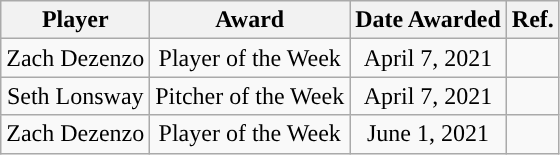<table class="wikitable sortable sortable" style="text-align: center">
<tr align=center>
<th>Player</th>
<th>Award</th>
<th>Date Awarded</th>
<th>Ref.</th>
</tr>
<tr>
<td>Zach Dezenzo</td>
<td rowspan="1">Player of the Week</td>
<td rowspan="1">April 7, 2021</td>
<td rowspan="1"></td>
</tr>
<tr>
<td>Seth Lonsway</td>
<td rowspan="1">Pitcher of the Week</td>
<td rowspan="1">April 7, 2021</td>
<td rowspan="1"></td>
</tr>
<tr>
<td>Zach Dezenzo</td>
<td rowspan="1">Player of the Week</td>
<td rowspan="1">June 1, 2021</td>
<td rowspan="1"></td>
</tr>
</table>
